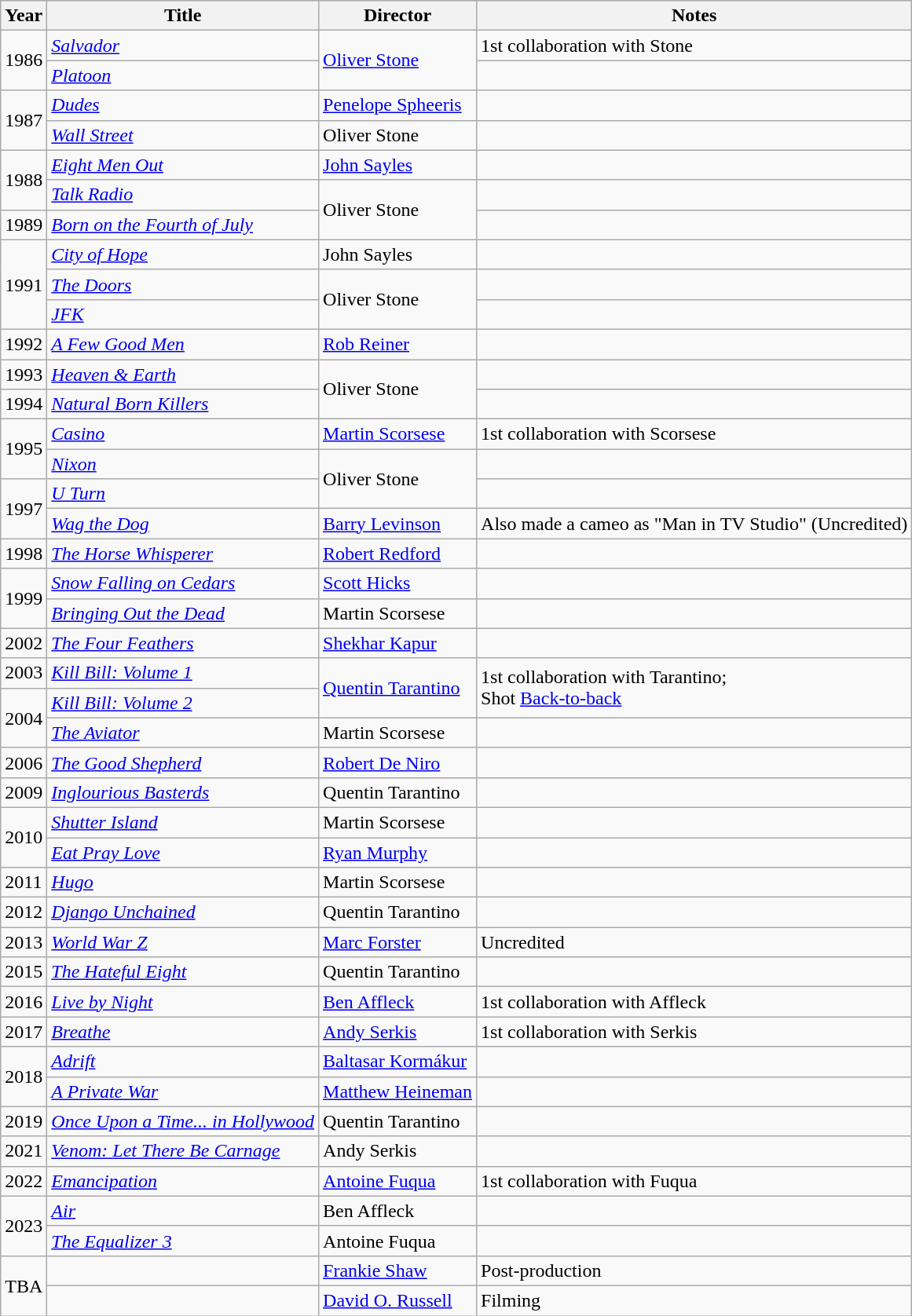<table class="wikitable">
<tr>
<th>Year</th>
<th>Title</th>
<th>Director</th>
<th>Notes</th>
</tr>
<tr>
<td rowspan=2>1986</td>
<td><em><a href='#'>Salvador</a></em></td>
<td rowspan=2><a href='#'>Oliver Stone</a></td>
<td>1st collaboration with Stone</td>
</tr>
<tr>
<td><em><a href='#'>Platoon</a></em></td>
<td></td>
</tr>
<tr>
<td rowspan=2>1987</td>
<td><em><a href='#'>Dudes</a></em></td>
<td><a href='#'>Penelope Spheeris</a></td>
<td></td>
</tr>
<tr>
<td><em><a href='#'>Wall Street</a></em></td>
<td>Oliver Stone</td>
<td></td>
</tr>
<tr>
<td rowspan=2>1988</td>
<td><em><a href='#'>Eight Men Out</a></em></td>
<td><a href='#'>John Sayles</a></td>
<td></td>
</tr>
<tr>
<td><em><a href='#'>Talk Radio</a></em></td>
<td rowspan=2>Oliver Stone</td>
<td></td>
</tr>
<tr>
<td>1989</td>
<td><em><a href='#'>Born on the Fourth of July</a></em></td>
<td></td>
</tr>
<tr>
<td rowspan=3>1991</td>
<td><em><a href='#'>City of Hope</a></em></td>
<td>John Sayles</td>
<td></td>
</tr>
<tr>
<td><em><a href='#'>The Doors</a></em></td>
<td rowspan=2>Oliver Stone</td>
<td></td>
</tr>
<tr>
<td><em><a href='#'>JFK</a></em></td>
<td></td>
</tr>
<tr>
<td>1992</td>
<td><em><a href='#'>A Few Good Men</a></em></td>
<td><a href='#'>Rob Reiner</a></td>
<td></td>
</tr>
<tr>
<td>1993</td>
<td><em><a href='#'>Heaven & Earth</a></em></td>
<td rowspan=2>Oliver Stone</td>
<td></td>
</tr>
<tr>
<td>1994</td>
<td><em><a href='#'>Natural Born Killers</a></em></td>
<td></td>
</tr>
<tr>
<td rowspan=2>1995</td>
<td><em><a href='#'>Casino</a></em></td>
<td><a href='#'>Martin Scorsese</a></td>
<td>1st collaboration with Scorsese</td>
</tr>
<tr>
<td><em><a href='#'>Nixon</a></em></td>
<td rowspan=2>Oliver Stone</td>
<td></td>
</tr>
<tr>
<td rowspan=2>1997</td>
<td><em><a href='#'>U Turn</a></em></td>
<td></td>
</tr>
<tr>
<td><em><a href='#'>Wag the Dog</a></em></td>
<td><a href='#'>Barry Levinson</a></td>
<td>Also made a cameo as "Man in TV Studio" (Uncredited)</td>
</tr>
<tr>
<td>1998</td>
<td><em><a href='#'>The Horse Whisperer</a></em></td>
<td><a href='#'>Robert Redford</a></td>
<td></td>
</tr>
<tr>
<td rowspan=2>1999</td>
<td><em><a href='#'>Snow Falling on Cedars</a></em></td>
<td><a href='#'>Scott Hicks</a></td>
<td></td>
</tr>
<tr>
<td><em><a href='#'>Bringing Out the Dead</a></em></td>
<td>Martin Scorsese</td>
<td></td>
</tr>
<tr>
<td>2002</td>
<td><em><a href='#'>The Four Feathers</a></em></td>
<td><a href='#'>Shekhar Kapur</a></td>
<td></td>
</tr>
<tr>
<td>2003</td>
<td><em><a href='#'>Kill Bill: Volume 1</a></em></td>
<td rowspan=2><a href='#'>Quentin Tarantino</a></td>
<td rowspan=2>1st collaboration with Tarantino;<br>Shot <a href='#'>Back-to-back</a></td>
</tr>
<tr>
<td rowspan=2>2004</td>
<td><em><a href='#'>Kill Bill: Volume 2</a></em></td>
</tr>
<tr>
<td><em><a href='#'>The Aviator</a></em></td>
<td>Martin Scorsese</td>
<td></td>
</tr>
<tr>
<td>2006</td>
<td><em><a href='#'>The Good Shepherd</a></em></td>
<td><a href='#'>Robert De Niro</a></td>
<td></td>
</tr>
<tr>
<td>2009</td>
<td><em><a href='#'>Inglourious Basterds</a></em></td>
<td>Quentin Tarantino</td>
<td></td>
</tr>
<tr>
<td rowspan=2>2010</td>
<td><em><a href='#'>Shutter Island</a></em></td>
<td>Martin Scorsese</td>
<td></td>
</tr>
<tr>
<td><em><a href='#'>Eat Pray Love</a></em></td>
<td><a href='#'>Ryan Murphy</a></td>
<td></td>
</tr>
<tr>
<td>2011</td>
<td><em><a href='#'>Hugo</a></em></td>
<td>Martin Scorsese</td>
<td></td>
</tr>
<tr>
<td>2012</td>
<td><em><a href='#'>Django Unchained</a></em></td>
<td>Quentin Tarantino</td>
<td></td>
</tr>
<tr>
<td>2013</td>
<td><em><a href='#'>World War Z</a></em></td>
<td><a href='#'>Marc Forster</a></td>
<td>Uncredited</td>
</tr>
<tr>
<td>2015</td>
<td><em><a href='#'>The Hateful Eight</a></em></td>
<td>Quentin Tarantino</td>
<td></td>
</tr>
<tr>
<td>2016</td>
<td><em><a href='#'>Live by Night</a></em></td>
<td><a href='#'>Ben Affleck</a></td>
<td>1st collaboration with Affleck</td>
</tr>
<tr>
<td>2017</td>
<td><em><a href='#'>Breathe</a></em></td>
<td><a href='#'>Andy Serkis</a></td>
<td>1st collaboration with Serkis</td>
</tr>
<tr>
<td rowspan=2>2018</td>
<td><em><a href='#'>Adrift</a></em></td>
<td><a href='#'>Baltasar Kormákur</a></td>
<td></td>
</tr>
<tr>
<td><em><a href='#'>A Private War</a></em></td>
<td><a href='#'>Matthew Heineman</a></td>
<td></td>
</tr>
<tr>
<td>2019</td>
<td><em><a href='#'>Once Upon a Time... in Hollywood</a></em></td>
<td>Quentin Tarantino</td>
<td></td>
</tr>
<tr>
<td>2021</td>
<td><em><a href='#'>Venom: Let There Be Carnage</a></em></td>
<td>Andy Serkis</td>
<td></td>
</tr>
<tr>
<td>2022</td>
<td><em><a href='#'>Emancipation</a></em></td>
<td><a href='#'>Antoine Fuqua</a></td>
<td>1st collaboration with Fuqua</td>
</tr>
<tr>
<td rowspan=2>2023</td>
<td><em><a href='#'>Air</a></em></td>
<td>Ben Affleck</td>
<td></td>
</tr>
<tr>
<td><em><a href='#'>The Equalizer 3</a></em></td>
<td>Antoine Fuqua</td>
<td></td>
</tr>
<tr>
<td rowspan=2>TBA</td>
<td></td>
<td><a href='#'>Frankie Shaw</a></td>
<td>Post-production</td>
</tr>
<tr>
<td></td>
<td><a href='#'>David O. Russell</a></td>
<td>Filming</td>
</tr>
</table>
